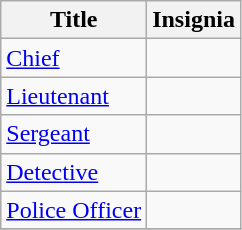<table class="wikitable">
<tr>
<th>Title</th>
<th>Insignia</th>
</tr>
<tr>
<td><a href='#'>Chief</a></td>
<td></td>
</tr>
<tr>
<td><a href='#'>Lieutenant</a></td>
<td></td>
</tr>
<tr>
<td><a href='#'>Sergeant</a></td>
<td></td>
</tr>
<tr>
<td><a href='#'>Detective</a></td>
<td></td>
</tr>
<tr>
<td><a href='#'>Police Officer</a></td>
<td></td>
</tr>
<tr>
</tr>
</table>
